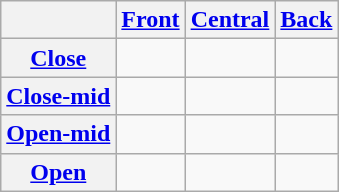<table class="wikitable" style="text-align:center">
<tr>
<th></th>
<th><a href='#'>Front</a></th>
<th><a href='#'>Central</a></th>
<th><a href='#'>Back</a></th>
</tr>
<tr align="center">
<th><a href='#'>Close</a></th>
<td></td>
<td></td>
<td></td>
</tr>
<tr>
<th><a href='#'>Close-mid</a></th>
<td></td>
<td></td>
<td></td>
</tr>
<tr>
<th><a href='#'>Open-mid</a></th>
<td></td>
<td></td>
<td></td>
</tr>
<tr align="center">
<th><a href='#'>Open</a></th>
<td></td>
<td></td>
<td></td>
</tr>
</table>
